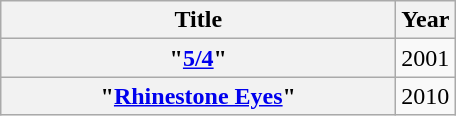<table class="wikitable plainrowheaders" style="text-align:center;">
<tr>
<th scope="col" style="width:16em;">Title</th>
<th scope="col">Year</th>
</tr>
<tr>
<th scope="row">"<a href='#'>5/4</a>"</th>
<td>2001</td>
</tr>
<tr>
<th scope="row">"<a href='#'>Rhinestone Eyes</a>"</th>
<td>2010</td>
</tr>
</table>
